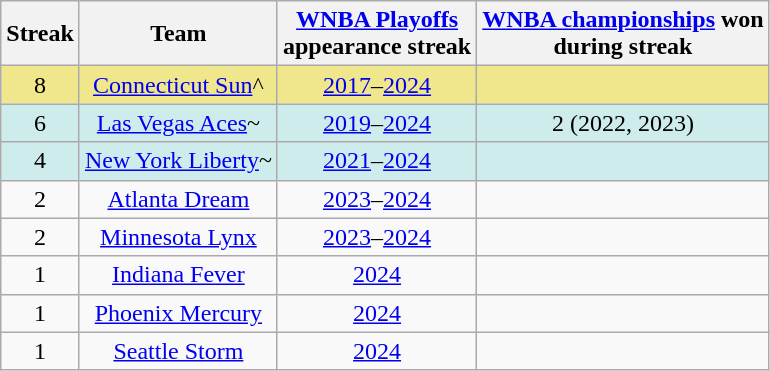<table class="wikitable sortable" style="text-align:center">
<tr>
<th>Streak</th>
<th>Team</th>
<th><a href='#'>WNBA Playoffs</a><br>appearance streak</th>
<th><a href='#'>WNBA championships</a> won<br>during streak</th>
</tr>
<tr bgcolor="#F0E68C">
<td>8</td>
<td><a href='#'>Connecticut Sun</a>^</td>
<td><a href='#'>2017</a>–<a href='#'>2024</a></td>
<td></td>
</tr>
<tr bgcolor="#CFECEC">
<td>6</td>
<td><a href='#'>Las Vegas Aces</a>~</td>
<td><a href='#'>2019</a>–<a href='#'>2024</a></td>
<td>2 (2022, 2023)</td>
</tr>
<tr bgcolor="#CFECEC">
<td>4</td>
<td><a href='#'>New York Liberty</a>~</td>
<td><a href='#'>2021</a>–<a href='#'>2024</a></td>
<td></td>
</tr>
<tr>
<td>2</td>
<td><a href='#'>Atlanta Dream</a></td>
<td><a href='#'>2023</a>–<a href='#'>2024</a></td>
<td></td>
</tr>
<tr>
<td>2</td>
<td><a href='#'>Minnesota Lynx</a></td>
<td><a href='#'>2023</a>–<a href='#'>2024</a></td>
<td></td>
</tr>
<tr>
<td>1</td>
<td><a href='#'>Indiana Fever</a></td>
<td><a href='#'>2024</a></td>
<td></td>
</tr>
<tr>
<td>1</td>
<td><a href='#'>Phoenix Mercury</a></td>
<td><a href='#'>2024</a></td>
<td></td>
</tr>
<tr>
<td>1</td>
<td><a href='#'>Seattle Storm</a></td>
<td><a href='#'>2024</a></td>
<td></td>
</tr>
</table>
